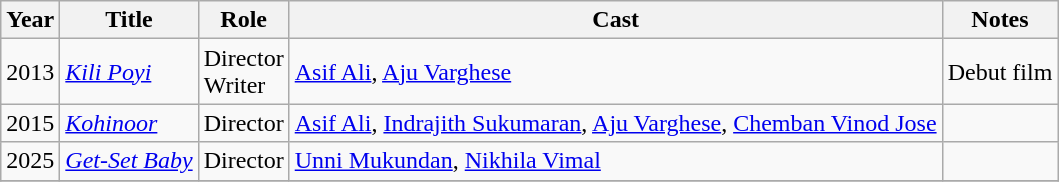<table class="wikitable sortable">
<tr>
<th>Year</th>
<th>Title</th>
<th>Role</th>
<th>Cast</th>
<th>Notes</th>
</tr>
<tr>
<td>2013</td>
<td><em><a href='#'>Kili Poyi</a></em></td>
<td>Director<br>Writer</td>
<td><a href='#'>Asif Ali</a>, <a href='#'>Aju Varghese</a></td>
<td>Debut film</td>
</tr>
<tr>
<td>2015</td>
<td><em><a href='#'>Kohinoor</a></em></td>
<td>Director</td>
<td><a href='#'>Asif Ali</a>, <a href='#'>Indrajith Sukumaran</a>, <a href='#'>Aju Varghese</a>, <a href='#'>Chemban Vinod Jose</a></td>
<td></td>
</tr>
<tr>
<td>2025</td>
<td><em><a href='#'>Get-Set Baby</a></em></td>
<td>Director</td>
<td><a href='#'>Unni Mukundan</a>, <a href='#'>Nikhila Vimal</a></td>
<td></td>
</tr>
<tr>
</tr>
</table>
